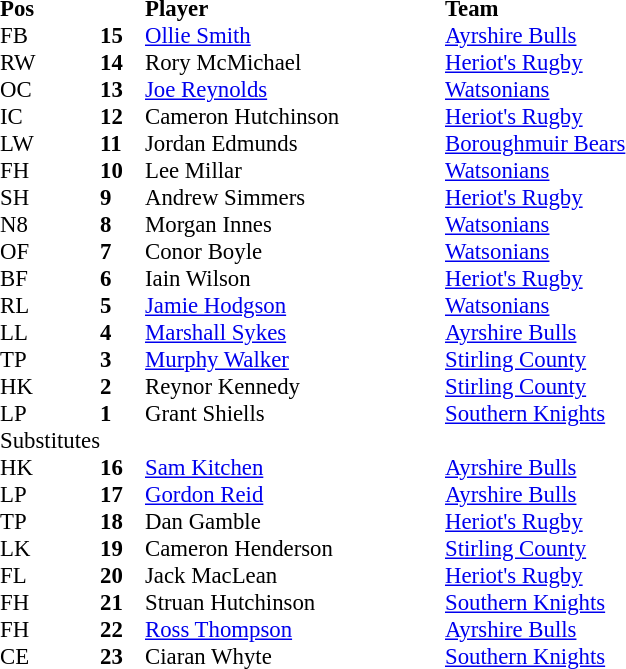<table style="font-size: 95%" cellspacing="0" cellpadding="0">
<tr>
<th width="30" align="left">Pos</th>
<th width="30"></th>
<th style="width:200px;" align="left">Player</th>
<th style="width:150px;" align="left">Team</th>
</tr>
<tr>
<td>FB</td>
<td><strong>15</strong></td>
<td> <a href='#'>Ollie Smith</a></td>
<td><a href='#'>Ayrshire Bulls</a></td>
</tr>
<tr>
<td>RW</td>
<td><strong>14</strong></td>
<td> Rory McMichael</td>
<td><a href='#'>Heriot's Rugby</a></td>
</tr>
<tr>
<td>OC</td>
<td><strong>13</strong></td>
<td> <a href='#'>Joe Reynolds</a></td>
<td><a href='#'>Watsonians</a></td>
</tr>
<tr>
<td>IC</td>
<td><strong>12</strong></td>
<td> Cameron Hutchinson</td>
<td><a href='#'>Heriot's Rugby</a></td>
</tr>
<tr>
<td>LW</td>
<td><strong>11</strong></td>
<td> Jordan Edmunds</td>
<td><a href='#'>Boroughmuir Bears</a></td>
</tr>
<tr>
<td>FH</td>
<td><strong>10</strong></td>
<td> Lee Millar</td>
<td><a href='#'>Watsonians</a></td>
</tr>
<tr>
<td>SH</td>
<td><strong>9</strong></td>
<td> Andrew Simmers</td>
<td><a href='#'>Heriot's Rugby</a></td>
</tr>
<tr>
<td>N8</td>
<td><strong>8</strong></td>
<td> Morgan Innes</td>
<td><a href='#'>Watsonians</a></td>
</tr>
<tr>
<td>OF</td>
<td><strong>7</strong></td>
<td> Conor Boyle</td>
<td><a href='#'>Watsonians</a></td>
</tr>
<tr>
<td>BF</td>
<td><strong>6</strong></td>
<td> Iain Wilson</td>
<td><a href='#'>Heriot's Rugby</a></td>
</tr>
<tr>
<td>RL</td>
<td><strong>5</strong></td>
<td> <a href='#'>Jamie Hodgson</a></td>
<td><a href='#'>Watsonians</a></td>
</tr>
<tr>
<td>LL</td>
<td><strong>4</strong></td>
<td> <a href='#'>Marshall Sykes</a></td>
<td><a href='#'>Ayrshire Bulls</a></td>
</tr>
<tr>
<td>TP</td>
<td><strong>3</strong></td>
<td> <a href='#'>Murphy Walker</a></td>
<td><a href='#'>Stirling County</a></td>
</tr>
<tr>
<td>HK</td>
<td><strong>2</strong></td>
<td> Reynor Kennedy</td>
<td><a href='#'>Stirling County</a></td>
</tr>
<tr>
<td>LP</td>
<td><strong>1</strong></td>
<td> Grant Shiells</td>
<td><a href='#'>Southern Knights</a></td>
</tr>
<tr>
<td>Substitutes</td>
</tr>
<tr>
<td>HK</td>
<td><strong>16</strong></td>
<td> <a href='#'>Sam Kitchen</a></td>
<td><a href='#'>Ayrshire Bulls</a></td>
</tr>
<tr>
<td>LP</td>
<td><strong>17</strong></td>
<td> <a href='#'>Gordon Reid</a></td>
<td><a href='#'>Ayrshire Bulls</a></td>
</tr>
<tr>
<td>TP</td>
<td><strong>18</strong></td>
<td> Dan Gamble</td>
<td><a href='#'>Heriot's Rugby</a></td>
</tr>
<tr>
<td>LK</td>
<td><strong>19</strong></td>
<td> Cameron Henderson</td>
<td><a href='#'>Stirling County</a></td>
</tr>
<tr>
<td>FL</td>
<td><strong>20</strong></td>
<td> Jack MacLean</td>
<td><a href='#'>Heriot's Rugby</a></td>
</tr>
<tr>
<td>FH</td>
<td><strong>21</strong></td>
<td> Struan Hutchinson</td>
<td><a href='#'>Southern Knights</a></td>
</tr>
<tr>
<td>FH</td>
<td><strong>22</strong></td>
<td> <a href='#'>Ross Thompson</a></td>
<td><a href='#'>Ayrshire Bulls</a></td>
</tr>
<tr>
<td>CE</td>
<td><strong>23</strong></td>
<td> Ciaran Whyte</td>
<td><a href='#'>Southern Knights</a></td>
</tr>
</table>
